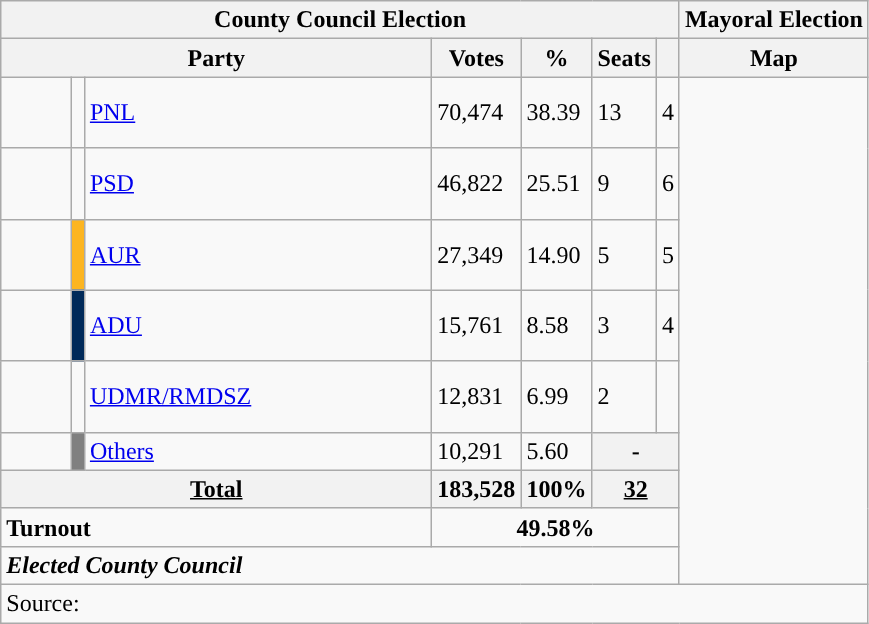<table class="wikitable" style="text-align:left">
<tr>
<th colspan="7">County Council Election</th>
<th>Mayoral Election</th>
</tr>
<tr>
<th colspan="3" width="280">Party</th>
<th>Votes</th>
<th>%</th>
<th>Seats</th>
<th></th>
<th>Map</th>
</tr>
<tr>
<td width="40" height="40"></td>
<td width="1" style="color:inherit;background:"></td>
<td align="left"><a href='#'>PNL</a></td>
<td>70,474</td>
<td>38.39</td>
<td>13</td>
<td>4</td>
<td rowspan="9"></td>
</tr>
<tr>
<td height="40"></td>
<td style="color:inherit;background:"></td>
<td align="left"><a href='#'>PSD</a></td>
<td>46,822</td>
<td>25.51</td>
<td>9</td>
<td>6</td>
</tr>
<tr>
<td height="40"></td>
<td style="background:#FCB521;"></td>
<td><a href='#'>AUR</a></td>
<td>27,349</td>
<td>14.90</td>
<td>5</td>
<td>5</td>
</tr>
<tr>
<td height="40"></td>
<td style="background:#002A59;"></td>
<td align="left"><a href='#'>ADU</a></td>
<td>15,761</td>
<td>8.58</td>
<td>3</td>
<td>4</td>
</tr>
<tr>
<td height="40"></td>
<td style="color:inherit;background:"></td>
<td><a href='#'>UDMR/RMDSZ</a></td>
<td>12,831</td>
<td>6.99</td>
<td>2</td>
<td></td>
</tr>
<tr>
<td></td>
<td style="background-color:Grey "></td>
<td align="left"><a href='#'>Others</a></td>
<td>10,291</td>
<td>5.60</td>
<th colspan="2">-</th>
</tr>
<tr>
<th colspan="3"><strong><u>Total</u></strong></th>
<th style="text-align: left">183,528</th>
<th style="text-align: left">100%</th>
<th colspan="2"><strong><u>32</u></strong></th>
</tr>
<tr>
<td colspan="3"><strong>Turnout</strong></td>
<td style="text-align: center" colspan="4"><strong>49.58%</strong></td>
</tr>
<tr>
<td colspan="7"><strong><em>Elected County Council</em></strong></td>
</tr>
<tr>
<td colspan="8">Source: </td>
</tr>
</table>
